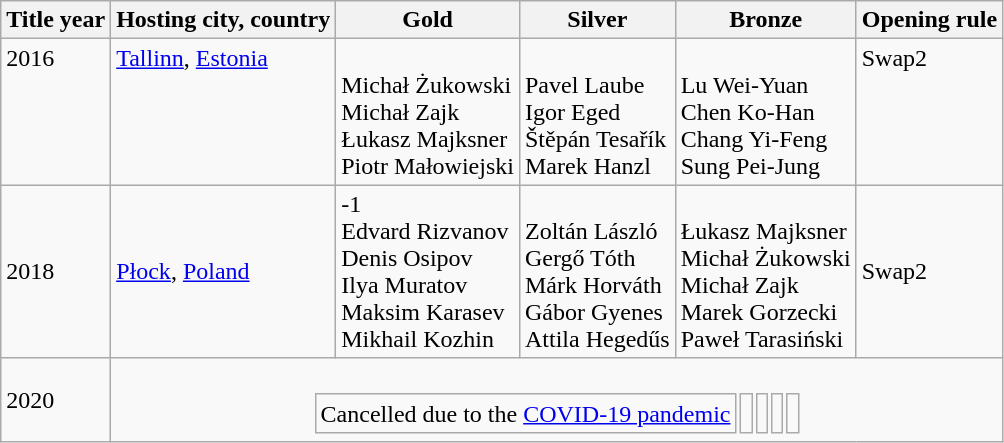<table class="wikitable" <>
<tr>
<th>Title year</th>
<th>Hosting city, country</th>
<th>Gold</th>
<th>Silver</th>
<th>Bronze</th>
<th>Opening rule</th>
</tr>
<tr style="vertical-align: top;">
<td>2016</td>
<td> <a href='#'>Tallinn</a>, <a href='#'>Estonia</a></td>
<td> <br> Michał Żukowski <br> Michał Zajk <br> Łukasz Majksner <br> Piotr Małowiejski</td>
<td> <br> Pavel Laube <br> Igor Eged <br> Štěpán Tesařík <br> Marek Hanzl</td>
<td> <br> Lu Wei-Yuan <br> Chen Ko-Han <br> Chang Yi-Feng <br> Sung Pei-Jung</td>
<td>Swap2</td>
</tr>
<tr>
<td>2018</td>
<td> <a href='#'>Płock</a>, <a href='#'>Poland</a></td>
<td>-1 <br> Edvard Rizvanov <br> Denis Osipov <br> Ilya Muratov <br> Maksim Karasev <br> Mikhail Kozhin</td>
<td> <br> Zoltán László <br>  Gergő Tóth <br>  Márk Horváth <br> Gábor Gyenes <br>  Attila Hegedűs</td>
<td> <br> Łukasz Majksner <br> Michał Żukowski <br> Michał Zajk <br> Marek Gorzecki <br> Paweł Tarasiński</td>
<td>Swap2</td>
</tr>
<tr>
<td>2020</td>
<td colspan="5"><br><table align="center">
<tr>
<td>Cancelled due to the <a href='#'>COVID-19 pandemic</a></td>
<td></td>
<td></td>
<td></td>
<td></td>
</tr>
</table>
</td>
</tr>
</table>
